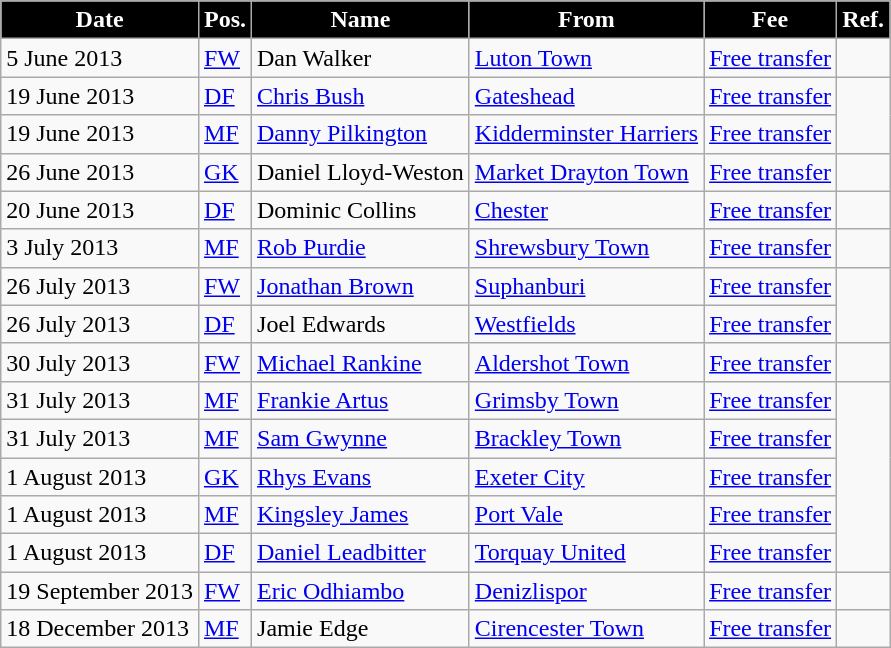<table class="wikitable defaultcenter col1left col3left col4left">
<tr>
<th style="background:#000; color:white;">Date</th>
<th style="background:#000; color:white;">Pos.</th>
<th style="background:#000; color:white;">Name</th>
<th style="background:#000; color:white;">From</th>
<th style="background:#000; color:white;">Fee</th>
<th style="background:#000; color:white;">Ref.</th>
</tr>
<tr>
<td>5 June 2013</td>
<td><a href='#'>FW</a></td>
<td> Dan Walker</td>
<td><a href='#'>Luton Town</a></td>
<td><a href='#'>Free transfer</a></td>
<td></td>
</tr>
<tr>
<td>19 June 2013</td>
<td><a href='#'>DF</a></td>
<td> <a href='#'>Chris Bush</a></td>
<td><a href='#'>Gateshead</a></td>
<td><a href='#'>Free transfer</a></td>
<td rowspan="2"></td>
</tr>
<tr>
<td>19 June 2013</td>
<td><a href='#'>MF</a></td>
<td> <a href='#'>Danny Pilkington</a></td>
<td><a href='#'>Kidderminster Harriers</a></td>
<td><a href='#'>Free transfer</a></td>
</tr>
<tr>
<td>26 June 2013</td>
<td><a href='#'>GK</a></td>
<td> Daniel Lloyd-Weston</td>
<td><a href='#'>Market Drayton Town</a></td>
<td><a href='#'>Free transfer</a></td>
<td></td>
</tr>
<tr>
<td>20 June 2013</td>
<td><a href='#'>DF</a></td>
<td> Dominic Collins</td>
<td><a href='#'>Chester</a></td>
<td><a href='#'>Free transfer</a></td>
<td></td>
</tr>
<tr>
<td>3 July 2013</td>
<td><a href='#'>MF</a></td>
<td> <a href='#'>Rob Purdie</a></td>
<td><a href='#'>Shrewsbury Town</a></td>
<td><a href='#'>Free transfer</a></td>
<td></td>
</tr>
<tr>
<td>26 July 2013</td>
<td><a href='#'>FW</a></td>
<td> <a href='#'>Jonathan Brown</a></td>
<td> <a href='#'>Suphanburi</a></td>
<td><a href='#'>Free transfer</a></td>
<td rowspan="2"></td>
</tr>
<tr>
<td>26 July 2013</td>
<td><a href='#'>DF</a></td>
<td> Joel Edwards</td>
<td><a href='#'>Westfields</a></td>
<td><a href='#'>Free transfer</a></td>
</tr>
<tr>
<td>30 July 2013</td>
<td><a href='#'>FW</a></td>
<td> <a href='#'>Michael Rankine</a></td>
<td><a href='#'>Aldershot Town</a></td>
<td><a href='#'>Free transfer</a></td>
<td></td>
</tr>
<tr>
<td>31 July 2013</td>
<td><a href='#'>MF</a></td>
<td> <a href='#'>Frankie Artus</a></td>
<td><a href='#'>Grimsby Town</a></td>
<td><a href='#'>Free transfer</a></td>
<td rowspan="5"></td>
</tr>
<tr>
<td>31 July 2013</td>
<td><a href='#'>MF</a></td>
<td> <a href='#'>Sam Gwynne</a></td>
<td><a href='#'>Brackley Town</a></td>
<td><a href='#'>Free transfer</a></td>
</tr>
<tr>
<td>1 August 2013</td>
<td><a href='#'>GK</a></td>
<td> <a href='#'>Rhys Evans</a></td>
<td><a href='#'>Exeter City</a></td>
<td><a href='#'>Free transfer</a></td>
</tr>
<tr>
<td>1 August 2013</td>
<td><a href='#'>MF</a></td>
<td> <a href='#'>Kingsley James</a></td>
<td><a href='#'>Port Vale</a></td>
<td><a href='#'>Free transfer</a></td>
</tr>
<tr>
<td>1 August 2013</td>
<td><a href='#'>DF</a></td>
<td> <a href='#'>Daniel Leadbitter</a></td>
<td><a href='#'>Torquay United</a></td>
<td><a href='#'>Free transfer</a></td>
</tr>
<tr>
<td>19 September 2013</td>
<td><a href='#'>FW</a></td>
<td> <a href='#'>Eric Odhiambo</a></td>
<td> <a href='#'>Denizlispor</a></td>
<td><a href='#'>Free transfer</a></td>
<td></td>
</tr>
<tr>
<td>18 December 2013</td>
<td><a href='#'>MF</a></td>
<td> Jamie Edge</td>
<td><a href='#'>Cirencester Town</a></td>
<td><a href='#'>Free transfer</a></td>
<td></td>
</tr>
</table>
